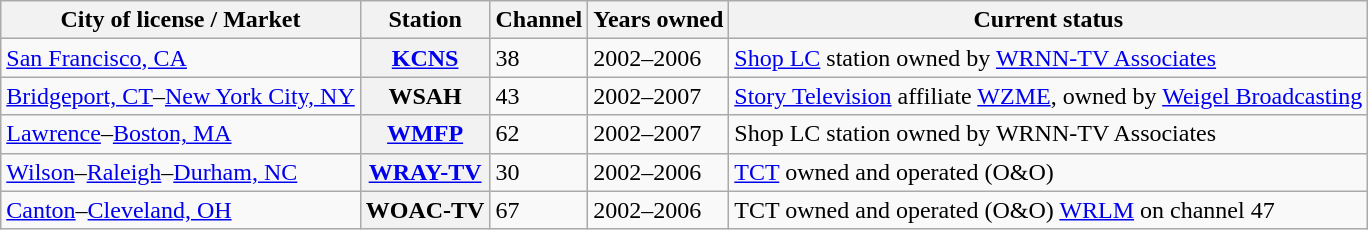<table class="wikitable">
<tr>
<th scope="col">City of license / Market</th>
<th scope="col">Station</th>
<th scope="col">Channel</th>
<th scope="col">Years owned</th>
<th scope="col">Current status</th>
</tr>
<tr>
<td><a href='#'>San Francisco, CA</a></td>
<th scope="row"><a href='#'>KCNS</a></th>
<td>38</td>
<td>2002–2006</td>
<td><a href='#'>Shop LC</a> station owned by <a href='#'>WRNN-TV Associates</a></td>
</tr>
<tr>
<td><a href='#'>Bridgeport, CT</a>–<a href='#'>New York City, NY</a></td>
<th scope="row">WSAH</th>
<td>43</td>
<td>2002–2007</td>
<td><a href='#'>Story Television</a> affiliate <a href='#'>WZME</a>, owned by <a href='#'>Weigel Broadcasting</a></td>
</tr>
<tr>
<td><a href='#'>Lawrence</a>–<a href='#'>Boston, MA</a></td>
<th scope="row"><a href='#'>WMFP</a></th>
<td>62</td>
<td>2002–2007</td>
<td>Shop LC station owned by WRNN-TV Associates</td>
</tr>
<tr>
<td><a href='#'>Wilson</a>–<a href='#'>Raleigh</a>–<a href='#'>Durham, NC</a></td>
<th scope="row"><a href='#'>WRAY-TV</a></th>
<td>30</td>
<td>2002–2006</td>
<td><a href='#'>TCT</a> owned and operated (O&O)</td>
</tr>
<tr>
<td><a href='#'>Canton</a>–<a href='#'>Cleveland, OH</a></td>
<th scope="row">WOAC-TV</th>
<td>67</td>
<td>2002–2006</td>
<td>TCT owned and operated (O&O) <a href='#'>WRLM</a> on channel 47</td>
</tr>
</table>
